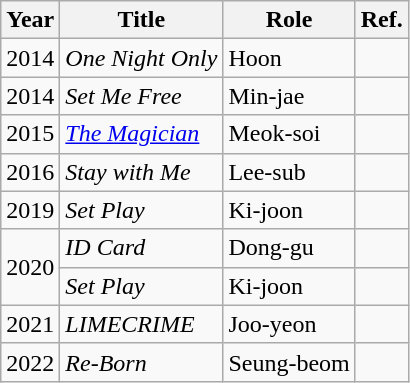<table class="wikitable">
<tr>
<th>Year</th>
<th>Title</th>
<th>Role</th>
<th>Ref.</th>
</tr>
<tr>
<td>2014</td>
<td><em>One Night Only</em></td>
<td>Hoon</td>
<td></td>
</tr>
<tr>
<td>2014</td>
<td><em>Set Me Free</em></td>
<td>Min-jae</td>
<td></td>
</tr>
<tr>
<td>2015</td>
<td><em><a href='#'>The Magician</a></em></td>
<td>Meok-soi</td>
<td></td>
</tr>
<tr>
<td>2016</td>
<td><em>Stay with Me</em></td>
<td>Lee-sub</td>
<td></td>
</tr>
<tr>
<td>2019</td>
<td><em>Set Play</em></td>
<td>Ki-joon</td>
<td></td>
</tr>
<tr>
<td rowspan="2">2020</td>
<td><em>ID Card</em></td>
<td>Dong-gu</td>
<td></td>
</tr>
<tr>
<td><em>Set Play</em></td>
<td>Ki-joon</td>
<td></td>
</tr>
<tr>
<td>2021</td>
<td><em>LIMECRIME</em></td>
<td>Joo-yeon</td>
<td></td>
</tr>
<tr>
<td>2022</td>
<td><em>Re-Born</em></td>
<td>Seung-beom</td>
<td></td>
</tr>
</table>
